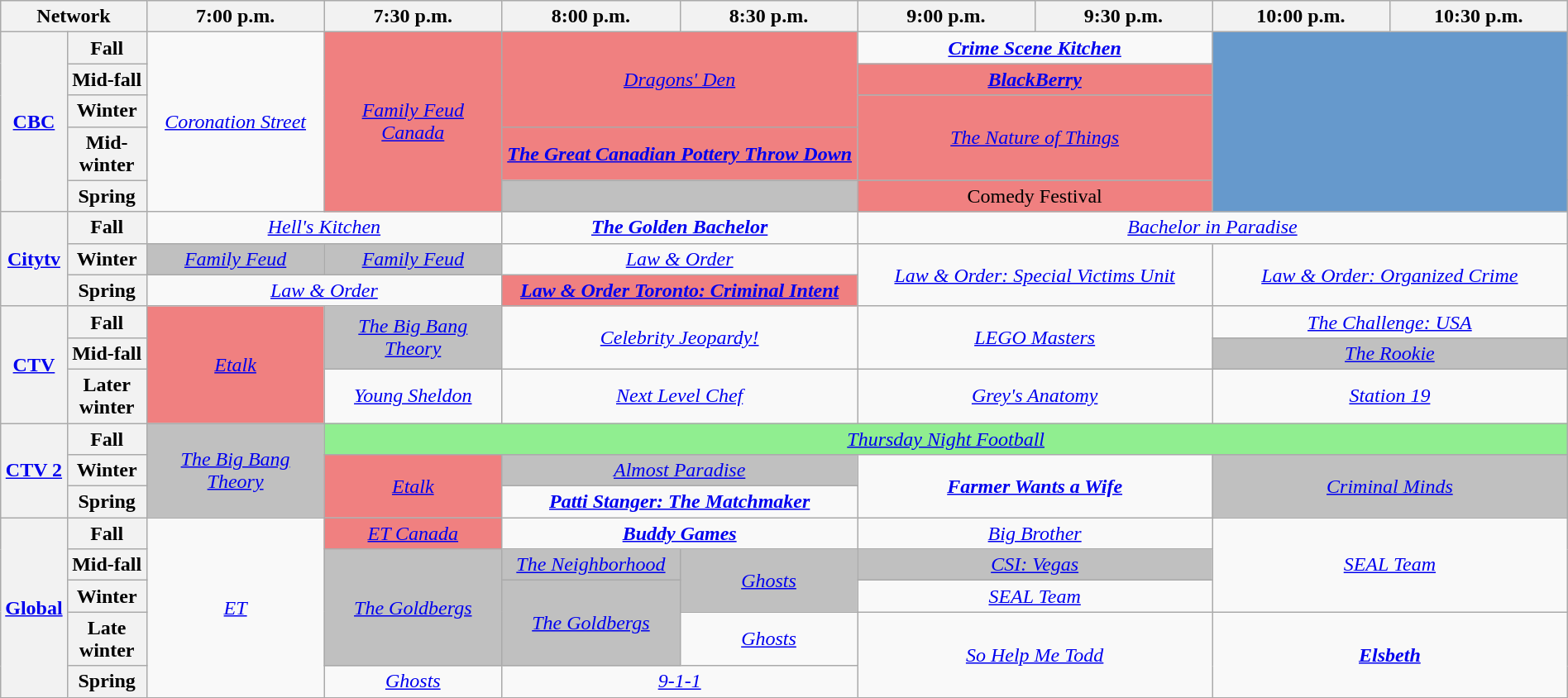<table class=wikitable style=width:100%;margin-right:0;text-align:center>
<tr>
<th style=width:8% colspan=2>Network</th>
<th style=width:11.5%>7:00 p.m.</th>
<th style=width:11.5%>7:30 p.m.</th>
<th style=width:11.5%>8:00 p.m.</th>
<th style=width:11.5%>8:30 p.m.</th>
<th style=width:11.5%>9:00 p.m.</th>
<th style=width:11.5%>9:30 p.m.</th>
<th style=width:11.5%>10:00 p.m.</th>
<th style=width:11.5%>10:30 p.m.</th>
</tr>
<tr>
<th rowspan=5><a href='#'>CBC</a></th>
<th>Fall</th>
<td rowspan=5><em><a href='#'>Coronation Street</a></em></td>
<td rowspan=5 style=background:#F08080><em><a href='#'>Family Feud Canada</a></em> </td>
<td rowspan=3 colspan=2 style=background:#F08080><em><a href='#'>Dragons' Den</a></em> </td>
<td colspan=2><strong><em><a href='#'>Crime Scene Kitchen</a></em></strong> </td>
<td rowspan=5 colspan=2 style=background:#6699CC></td>
</tr>
<tr>
<th>Mid-fall</th>
<td colspan=2 style=background:#F08080><strong><em><a href='#'>BlackBerry</a></em></strong> </td>
</tr>
<tr>
<th>Winter</th>
<td rowspan=2 colspan=2 style=background:#F08080><em><a href='#'>The Nature of Things</a></em> </td>
</tr>
<tr>
<th>Mid-winter</th>
<td colspan=2 style=background:#F08080><strong><em><a href='#'>The Great Canadian Pottery Throw Down</a></em></strong> </td>
</tr>
<tr>
<th>Spring</th>
<td colspan=2 style=background:#C0C0C0> </td>
<td colspan=2 style=background:#F08080>Comedy Festival </td>
</tr>
<tr>
<th rowspan=3><a href='#'>Citytv</a></th>
<th>Fall</th>
<td colspan=2><em><a href='#'>Hell's Kitchen</a></em> </td>
<td colspan=2><strong><em><a href='#'>The Golden Bachelor</a></em></strong> </td>
<td colspan=4><em><a href='#'>Bachelor in Paradise</a></em> </td>
</tr>
<tr>
<th>Winter</th>
<td style=background:#C0C0C0><em><a href='#'>Family Feud</a></em> </td>
<td style=background:#C0C0C0><em><a href='#'>Family Feud</a></em> </td>
<td colspan=2><em><a href='#'>Law & Order</a></em> </td>
<td colspan=2 rowspan=2><em><a href='#'>Law & Order: Special Victims Unit</a></em> </td>
<td colspan=2 rowspan=2><em><a href='#'>Law & Order: Organized Crime</a></em> </td>
</tr>
<tr>
<th>Spring</th>
<td colspan=2><em><a href='#'>Law & Order</a></em> </td>
<td colspan=2 style=background:#F08080><strong><em><a href='#'>Law & Order Toronto: Criminal Intent</a></em></strong> </td>
</tr>
<tr>
<th rowspan=3><a href='#'>CTV</a></th>
<th>Fall</th>
<td style=background:#F08080 rowspan=3><em><a href='#'>Etalk</a></em></td>
<td style=background:#C0C0C0 rowspan=2><em><a href='#'>The Big Bang Theory</a></em> </td>
<td colspan=2 rowspan=2><em><a href='#'>Celebrity Jeopardy!</a></em> </td>
<td colspan=2 rowspan=2><em><a href='#'>LEGO Masters</a></em> </td>
<td colspan=2><em><a href='#'>The Challenge: USA</a></em></td>
</tr>
<tr>
<th>Mid-fall</th>
<td style=background:#C0C0C0 colspan=2><em><a href='#'>The Rookie</a></em> </td>
</tr>
<tr>
<th>Later winter</th>
<td><em><a href='#'>Young Sheldon</a></em> </td>
<td colspan=2><em><a href='#'>Next Level Chef</a></em> </td>
<td colspan=2><em><a href='#'>Grey's Anatomy</a></em> </td>
<td colspan=2><em><a href='#'>Station 19</a></em> </td>
</tr>
<tr>
<th rowspan=3><a href='#'>CTV 2</a></th>
<th>Fall</th>
<td style=background:#C0C0C0 rowspan=3><em><a href='#'>The Big Bang Theory</a></em>  </td>
<td style=background:lightgreen colspan=7><em><a href='#'>Thursday Night Football</a></em> </td>
</tr>
<tr>
<th>Winter</th>
<td style=background:#F08080 rowspan=2><em><a href='#'>Etalk</a></em></td>
<td style=background:#C0C0C0 colspan=2><em><a href='#'>Almost Paradise</a></em> </td>
<td colspan=2 rowspan=2><strong><em><a href='#'>Farmer Wants a Wife</a></em></strong> </td>
<td style=background:#C0C0C0 colspan=2 rowspan=2><em><a href='#'>Criminal Minds</a></em> </td>
</tr>
<tr>
<th>Spring</th>
<td colspan=2><strong><em><a href='#'>Patti Stanger: The Matchmaker</a></em></strong> </td>
</tr>
<tr>
<th rowspan=5><a href='#'>Global</a></th>
<th>Fall</th>
<td rowspan=5><em><a href='#'>ET</a></em> </td>
<td style=background:#f08080><em><a href='#'>ET Canada</a></em> </td>
<td colspan=2><strong><em><a href='#'>Buddy Games</a></em></strong> </td>
<td colspan=2><em><a href='#'>Big Brother</a></em></td>
<td colspan=2 rowspan=3><em><a href='#'>SEAL Team</a></em>  </td>
</tr>
<tr>
<th>Mid-fall</th>
<td style=background:#C0C0C0 rowspan=3><em><a href='#'>The Goldbergs</a></em> </td>
<td style=background:#C0C0C0><em><a href='#'>The Neighborhood</a></em> </td>
<td style=background:#C0C0C0 rowspan=2><em><a href='#'>Ghosts</a></em> </td>
<td style=background:#C0C0C0 colspan=2><em><a href='#'>CSI: Vegas</a></em> </td>
</tr>
<tr>
<th>Winter</th>
<td style=background:#C0C0C0 rowspan=2><em><a href='#'>The Goldbergs</a></em> </td>
<td colspan=2><em><a href='#'>SEAL Team</a></em></td>
</tr>
<tr>
<th>Late winter</th>
<td><em><a href='#'>Ghosts</a></em> </td>
<td colspan=2 rowspan=2><em><a href='#'>So Help Me Todd</a></em> </td>
<td colspan=2 rowspan=2><strong><em><a href='#'>Elsbeth</a></em></strong> </td>
</tr>
<tr>
<th>Spring</th>
<td><em><a href='#'>Ghosts</a></em> </td>
<td colspan=2><em><a href='#'>9-1-1</a></em> </td>
</tr>
</table>
